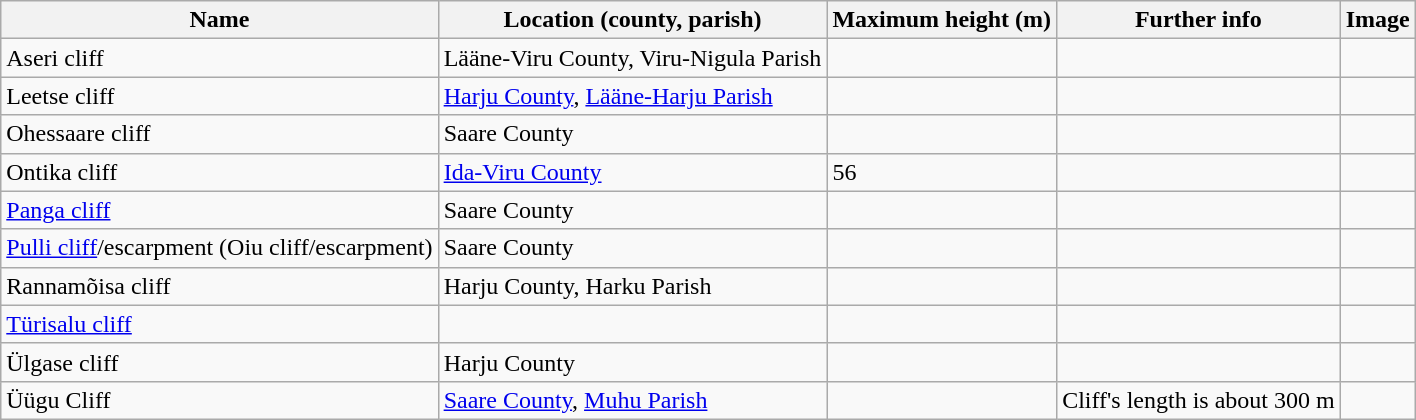<table class="wikitable sortable">
<tr>
<th>Name</th>
<th>Location (county, parish)</th>
<th>Maximum height (m)</th>
<th>Further info</th>
<th>Image</th>
</tr>
<tr>
<td>Aseri cliff</td>
<td>Lääne-Viru County, Viru-Nigula Parish</td>
<td></td>
<td></td>
<td></td>
</tr>
<tr>
<td>Leetse cliff</td>
<td><a href='#'>Harju County</a>, <a href='#'>Lääne-Harju Parish</a></td>
<td></td>
<td></td>
<td></td>
</tr>
<tr>
<td>Ohessaare cliff</td>
<td>Saare County</td>
<td></td>
<td></td>
<td></td>
</tr>
<tr>
<td>Ontika cliff</td>
<td><a href='#'>Ida-Viru County</a></td>
<td>56</td>
<td></td>
<td></td>
</tr>
<tr>
<td><a href='#'>Panga cliff</a></td>
<td>Saare County</td>
<td></td>
<td></td>
<td></td>
</tr>
<tr>
<td><a href='#'>Pulli cliff</a>/escarpment (Oiu cliff/escarpment)</td>
<td>Saare County</td>
<td></td>
<td></td>
<td></td>
</tr>
<tr>
<td>Rannamõisa cliff</td>
<td>Harju County, Harku Parish</td>
<td></td>
<td></td>
<td></td>
</tr>
<tr>
<td><a href='#'>Türisalu cliff</a></td>
<td></td>
<td></td>
<td></td>
<td></td>
</tr>
<tr>
<td>Ülgase cliff</td>
<td>Harju County</td>
<td></td>
<td></td>
<td></td>
</tr>
<tr>
<td>Üügu Cliff</td>
<td><a href='#'>Saare County</a>, <a href='#'>Muhu Parish</a></td>
<td></td>
<td>Cliff's length is about 300 m</td>
<td></td>
</tr>
</table>
